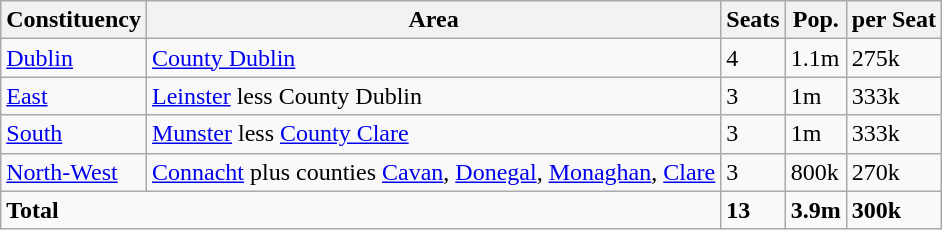<table class="wikitable">
<tr>
<th>Constituency</th>
<th>Area</th>
<th>Seats</th>
<th>Pop.</th>
<th>per Seat</th>
</tr>
<tr>
<td><a href='#'>Dublin</a></td>
<td><a href='#'>County Dublin</a></td>
<td>4</td>
<td>1.1m</td>
<td>275k</td>
</tr>
<tr>
<td><a href='#'>East</a></td>
<td><a href='#'>Leinster</a> less County Dublin</td>
<td>3</td>
<td>1m</td>
<td>333k</td>
</tr>
<tr>
<td><a href='#'>South</a></td>
<td><a href='#'>Munster</a> less <a href='#'>County Clare</a></td>
<td>3</td>
<td>1m</td>
<td>333k</td>
</tr>
<tr>
<td><a href='#'>North-West</a></td>
<td><a href='#'>Connacht</a> plus counties <a href='#'>Cavan</a>, <a href='#'>Donegal</a>, <a href='#'>Monaghan</a>, <a href='#'>Clare</a></td>
<td>3</td>
<td>800k</td>
<td>270k</td>
</tr>
<tr>
<td colspan=2><strong>Total</strong></td>
<td><strong>13</strong></td>
<td><strong>3.9m</strong></td>
<td><strong>300k</strong></td>
</tr>
</table>
